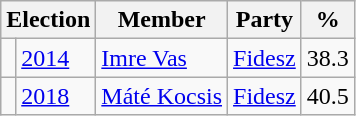<table class=wikitable>
<tr>
<th colspan=2>Election</th>
<th>Member</th>
<th>Party</th>
<th>%</th>
</tr>
<tr>
<td bgcolor=></td>
<td><a href='#'>2014</a></td>
<td><a href='#'>Imre Vas</a></td>
<td><a href='#'>Fidesz</a></td>
<td align=right>38.3</td>
</tr>
<tr>
<td bgcolor=></td>
<td><a href='#'>2018</a></td>
<td><a href='#'>Máté Kocsis</a></td>
<td><a href='#'>Fidesz</a></td>
<td align=right>40.5</td>
</tr>
</table>
